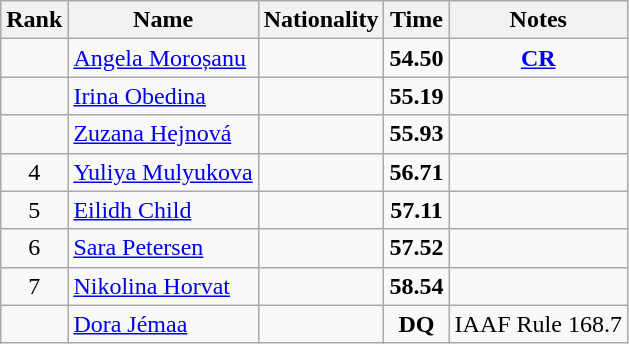<table class="wikitable sortable" style="text-align:center">
<tr>
<th>Rank</th>
<th>Name</th>
<th>Nationality</th>
<th>Time</th>
<th>Notes</th>
</tr>
<tr>
<td></td>
<td align=left><a href='#'>Angela Moroșanu</a></td>
<td align=left></td>
<td><strong>54.50</strong></td>
<td><strong><a href='#'>CR</a></strong></td>
</tr>
<tr>
<td></td>
<td align=left><a href='#'>Irina Obedina</a></td>
<td align=left></td>
<td><strong>55.19</strong></td>
<td></td>
</tr>
<tr>
<td></td>
<td align=left><a href='#'>Zuzana Hejnová</a></td>
<td align=left></td>
<td><strong>55.93</strong></td>
<td></td>
</tr>
<tr>
<td>4</td>
<td align=left><a href='#'>Yuliya Mulyukova</a></td>
<td align=left></td>
<td><strong>56.71</strong></td>
<td></td>
</tr>
<tr>
<td>5</td>
<td align=left><a href='#'>Eilidh Child</a></td>
<td align=left></td>
<td><strong>57.11</strong></td>
<td></td>
</tr>
<tr>
<td>6</td>
<td align=left><a href='#'>Sara Petersen</a></td>
<td align=left></td>
<td><strong>57.52</strong></td>
<td></td>
</tr>
<tr>
<td>7</td>
<td align=left><a href='#'>Nikolina Horvat</a></td>
<td align=left></td>
<td><strong>58.54</strong></td>
<td></td>
</tr>
<tr>
<td></td>
<td align=left><a href='#'>Dora Jémaa</a></td>
<td align=left></td>
<td><strong>DQ</strong></td>
<td>IAAF Rule 168.7</td>
</tr>
</table>
